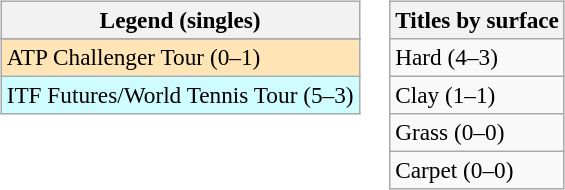<table>
<tr valign=top>
<td><br><table class=wikitable style=font-size:97%>
<tr>
<th>Legend (singles)</th>
</tr>
<tr bgcolor=e5d1cb>
</tr>
<tr bgcolor=moccasin>
<td>ATP Challenger Tour (0–1)</td>
</tr>
<tr bgcolor=cffcff>
<td>ITF Futures/World Tennis Tour (5–3)</td>
</tr>
</table>
</td>
<td><br><table class=wikitable style=font-size:97%>
<tr>
<th>Titles by surface</th>
</tr>
<tr>
<td>Hard (4–3)</td>
</tr>
<tr>
<td>Clay (1–1)</td>
</tr>
<tr>
<td>Grass (0–0)</td>
</tr>
<tr>
<td>Carpet (0–0)</td>
</tr>
</table>
</td>
</tr>
</table>
